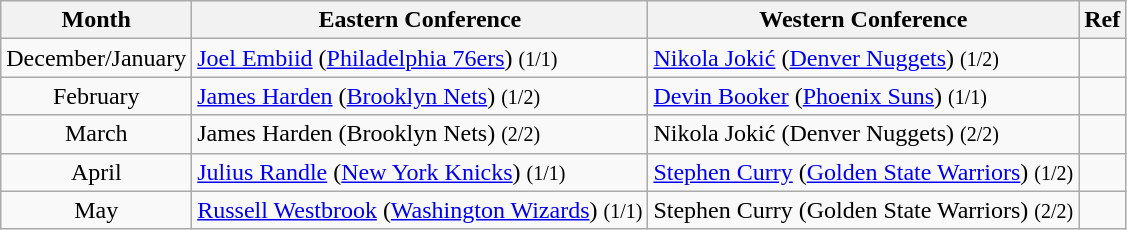<table class="wikitable sortable" style="text-align:left;">
<tr>
<th>Month</th>
<th>Eastern Conference</th>
<th>Western Conference</th>
<th class=unsortable>Ref</th>
</tr>
<tr>
<td style="text-align:center;">December/January</td>
<td><a href='#'>Joel Embiid</a> (<a href='#'>Philadelphia 76ers</a>) <small>(1/1)</small></td>
<td><a href='#'>Nikola Jokić</a> (<a href='#'>Denver Nuggets</a>) <small>(1/2)</small></td>
<td style="text-align:center;"></td>
</tr>
<tr>
<td style="text-align:center;">February</td>
<td><a href='#'>James Harden</a> (<a href='#'>Brooklyn Nets</a>) <small>(1/2)</small></td>
<td><a href='#'>Devin Booker</a> (<a href='#'>Phoenix Suns</a>) <small>(1/1)</small></td>
<td style="text-align:center;"></td>
</tr>
<tr>
<td style="text-align:center;">March</td>
<td>James Harden (Brooklyn Nets) <small>(2/2)</small></td>
<td>Nikola Jokić (Denver Nuggets) <small>(2/2)</small></td>
<td style="text-align:center;"></td>
</tr>
<tr>
<td style="text-align:center;">April</td>
<td><a href='#'>Julius Randle</a> (<a href='#'>New York Knicks</a>) <small>(1/1)</small></td>
<td><a href='#'>Stephen Curry</a> (<a href='#'>Golden State Warriors</a>) <small>(1/2)</small></td>
<td style="text-align:center;"></td>
</tr>
<tr>
<td style="text-align:center;">May</td>
<td><a href='#'>Russell Westbrook</a> (<a href='#'>Washington Wizards</a>) <small>(1/1)</small></td>
<td>Stephen Curry (Golden State Warriors) <small>(2/2)</small></td>
<td style="text-align:center;"></td>
</tr>
</table>
